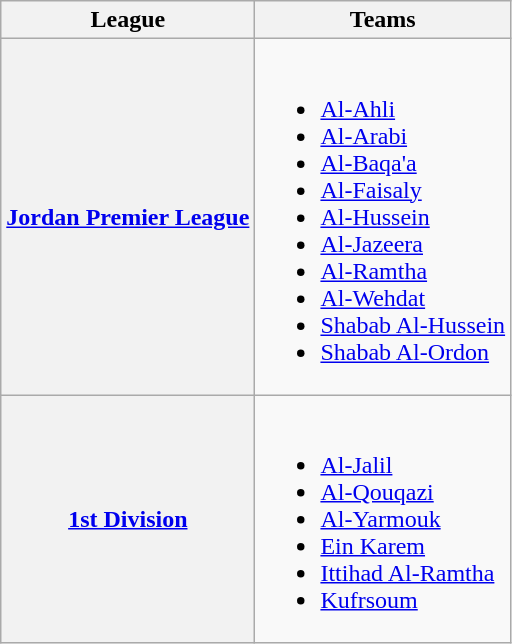<table class="wikitable">
<tr>
<th>League</th>
<th>Teams</th>
</tr>
<tr>
<th><a href='#'>Jordan Premier League</a></th>
<td valign=top><br><ul><li><a href='#'>Al-Ahli</a></li><li><a href='#'>Al-Arabi</a></li><li><a href='#'>Al-Baqa'a</a></li><li><a href='#'>Al-Faisaly</a></li><li><a href='#'>Al-Hussein</a></li><li><a href='#'>Al-Jazeera</a></li><li><a href='#'>Al-Ramtha</a></li><li><a href='#'>Al-Wehdat</a></li><li><a href='#'>Shabab Al-Hussein</a></li><li><a href='#'>Shabab Al-Ordon</a></li></ul></td>
</tr>
<tr>
<th><a href='#'>1st Division</a></th>
<td valign=top><br><ul><li><a href='#'>Al-Jalil</a></li><li><a href='#'>Al-Qouqazi</a></li><li><a href='#'>Al-Yarmouk</a></li><li><a href='#'>Ein Karem</a></li><li><a href='#'>Ittihad Al-Ramtha</a></li><li><a href='#'>Kufrsoum</a></li></ul></td>
</tr>
</table>
